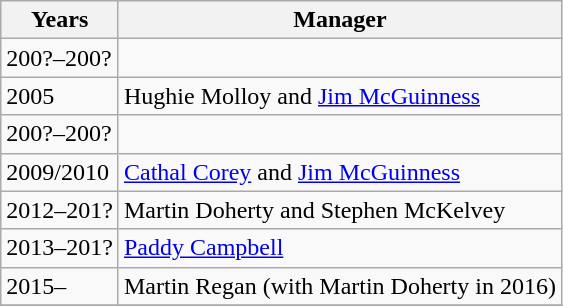<table class="wikitable">
<tr>
<th>Years</th>
<th>Manager</th>
</tr>
<tr>
<td>200?–200?</td>
<td></td>
</tr>
<tr>
<td> 2005</td>
<td>Hughie Molloy and <a href='#'>Jim McGuinness</a></td>
</tr>
<tr>
<td>200?–200?</td>
<td></td>
</tr>
<tr>
<td> 2009/2010</td>
<td><a href='#'>Cathal Corey</a> and <a href='#'>Jim McGuinness</a></td>
</tr>
<tr>
<td> 2012–201?</td>
<td>Martin Doherty and Stephen McKelvey</td>
</tr>
<tr>
<td>2013–201?</td>
<td><a href='#'>Paddy Campbell</a></td>
</tr>
<tr>
<td>2015–</td>
<td>Martin Regan (with Martin Doherty in 2016)</td>
</tr>
<tr>
</tr>
</table>
